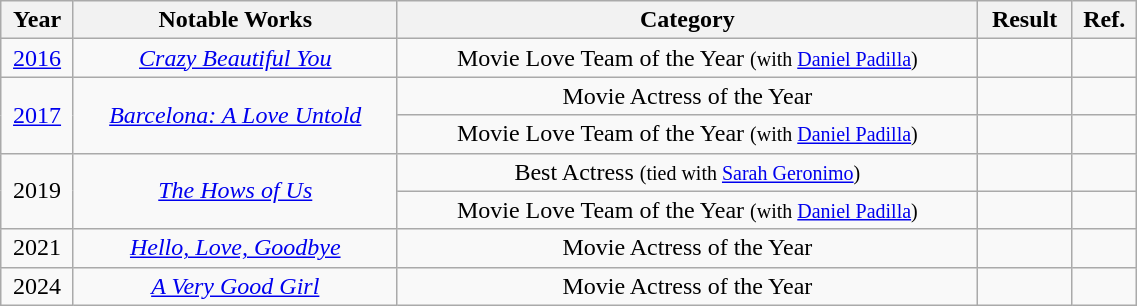<table class="wikitable sortable"  style="text-align:center; width:60%;">
<tr>
<th>Year</th>
<th>Notable Works</th>
<th>Category</th>
<th>Result</th>
<th>Ref.</th>
</tr>
<tr>
<td><a href='#'>2016</a></td>
<td><em><a href='#'>Crazy Beautiful You</a></em></td>
<td>Movie Love Team of the Year <small>(with <a href='#'>Daniel Padilla</a>)</small></td>
<td></td>
<td></td>
</tr>
<tr>
<td rowspan=2><a href='#'>2017</a></td>
<td rowspan=2><em><a href='#'>Barcelona: A Love Untold</a></em></td>
<td>Movie Actress of the Year</td>
<td></td>
<td></td>
</tr>
<tr>
<td>Movie Love Team of the Year <small>(with <a href='#'>Daniel Padilla</a>)</small></td>
<td></td>
<td></td>
</tr>
<tr>
<td rowspan=2>2019</td>
<td rowspan=2><em><a href='#'>The Hows of Us</a></em></td>
<td>Best Actress <small>(tied with <a href='#'>Sarah Geronimo</a>)</small></td>
<td></td>
<td></td>
</tr>
<tr>
<td>Movie Love Team of the Year <small>(with <a href='#'>Daniel Padilla</a>)</small></td>
<td></td>
<td></td>
</tr>
<tr>
<td>2021</td>
<td><em><a href='#'>Hello, Love, Goodbye</a></em></td>
<td>Movie Actress of the Year</td>
<td></td>
<td></td>
</tr>
<tr>
<td>2024</td>
<td><em><a href='#'>A Very Good Girl</a></em></td>
<td>Movie Actress of the Year</td>
<td></td>
<td></td>
</tr>
</table>
